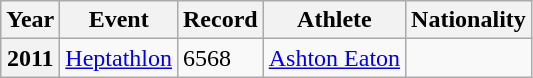<table class="wikitable plainrowheaders">
<tr>
<th scope="col">Year</th>
<th scope="col">Event</th>
<th scope="col">Record</th>
<th scope="col">Athlete</th>
<th scope="col">Nationality</th>
</tr>
<tr>
<th scope="row"><strong>2011</strong></th>
<td><a href='#'>Heptathlon</a></td>
<td>6568</td>
<td><a href='#'>Ashton Eaton</a></td>
<td></td>
</tr>
</table>
